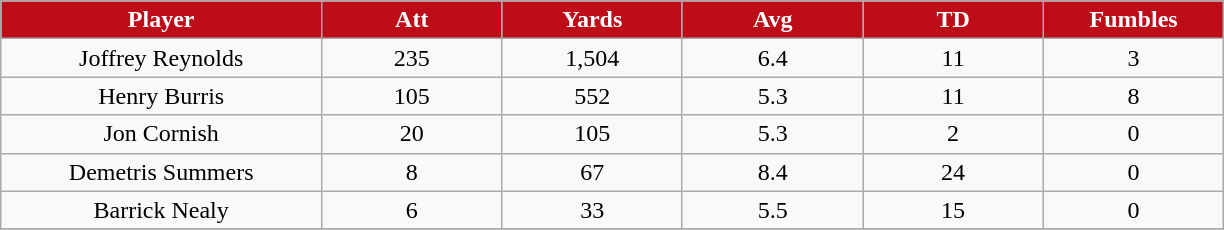<table class="wikitable sortable">
<tr>
<th style="background:#bd0d18;color:white;" width="16%">Player</th>
<th style="background:#bd0d18;color:white;" width="9%">Att</th>
<th style="background:#bd0d18;color:white;" width="9%">Yards</th>
<th style="background:#bd0d18;color:white;" width="9%">Avg</th>
<th style="background:#bd0d18;color:white;" width="9%">TD</th>
<th style="background:#bd0d18;color:white;" width="9%">Fumbles</th>
</tr>
<tr align="center">
<td>Joffrey Reynolds</td>
<td>235</td>
<td>1,504</td>
<td>6.4</td>
<td>11</td>
<td>3</td>
</tr>
<tr align="center">
<td>Henry Burris</td>
<td>105</td>
<td>552</td>
<td>5.3</td>
<td>11</td>
<td>8</td>
</tr>
<tr align="center">
<td>Jon Cornish</td>
<td>20</td>
<td>105</td>
<td>5.3</td>
<td>2</td>
<td>0</td>
</tr>
<tr align="center">
<td>Demetris Summers</td>
<td>8</td>
<td>67</td>
<td>8.4</td>
<td>24</td>
<td>0</td>
</tr>
<tr align="center">
<td>Barrick Nealy</td>
<td>6</td>
<td>33</td>
<td>5.5</td>
<td>15</td>
<td>0</td>
</tr>
<tr align="center">
</tr>
</table>
